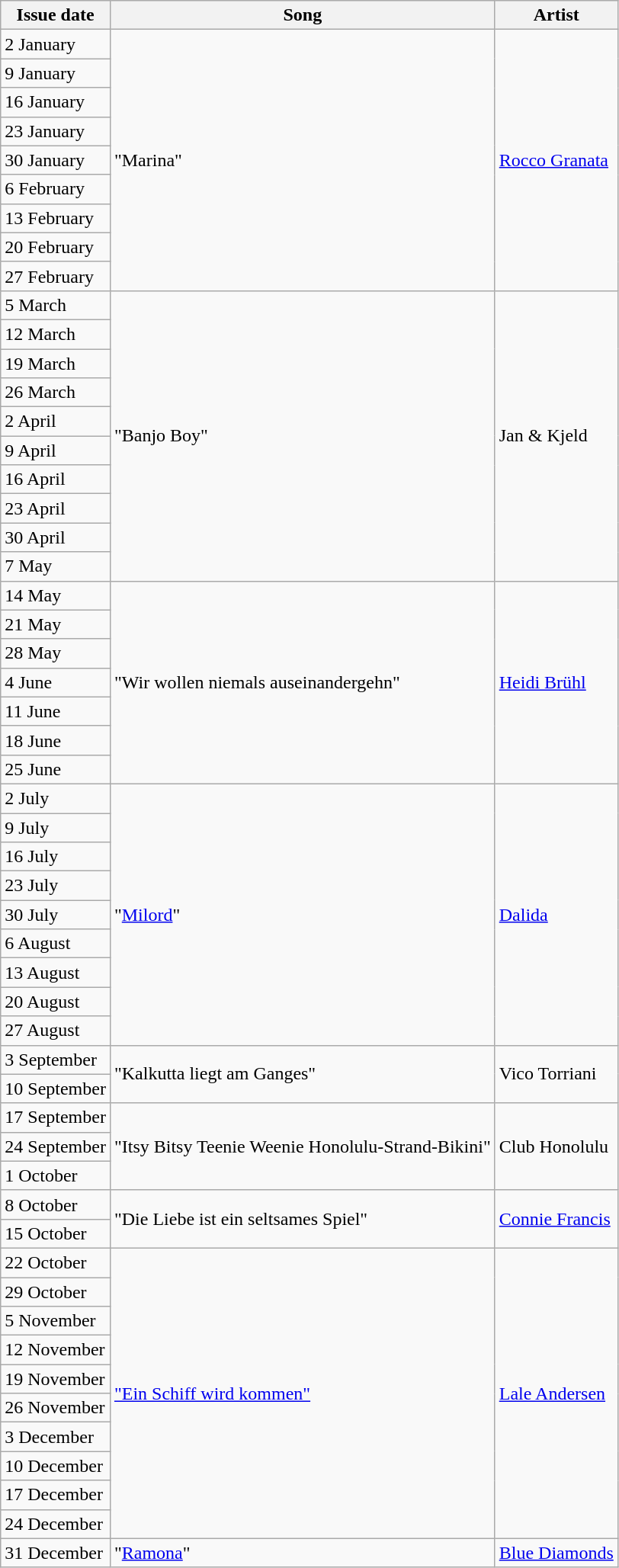<table class="sortable wikitable">
<tr>
<th>Issue date</th>
<th>Song</th>
<th>Artist</th>
</tr>
<tr>
<td>2 January</td>
<td rowspan="9">"Marina"</td>
<td rowspan="9"><a href='#'>Rocco Granata</a></td>
</tr>
<tr>
<td>9 January</td>
</tr>
<tr>
<td>16 January</td>
</tr>
<tr>
<td>23 January</td>
</tr>
<tr>
<td>30 January</td>
</tr>
<tr>
<td>6 February</td>
</tr>
<tr>
<td>13 February</td>
</tr>
<tr>
<td>20 February</td>
</tr>
<tr>
<td>27 February</td>
</tr>
<tr>
<td>5 March</td>
<td rowspan="10">"Banjo Boy"</td>
<td rowspan="10">Jan & Kjeld</td>
</tr>
<tr>
<td>12 March</td>
</tr>
<tr>
<td>19 March</td>
</tr>
<tr>
<td>26 March</td>
</tr>
<tr>
<td>2 April</td>
</tr>
<tr>
<td>9 April</td>
</tr>
<tr>
<td>16 April</td>
</tr>
<tr>
<td>23 April</td>
</tr>
<tr>
<td>30 April</td>
</tr>
<tr>
<td>7 May</td>
</tr>
<tr>
<td>14 May</td>
<td rowspan="7">"Wir wollen niemals auseinandergehn"</td>
<td rowspan="7"><a href='#'>Heidi Brühl</a></td>
</tr>
<tr>
<td>21 May</td>
</tr>
<tr>
<td>28 May</td>
</tr>
<tr>
<td>4 June</td>
</tr>
<tr>
<td>11 June</td>
</tr>
<tr>
<td>18 June</td>
</tr>
<tr>
<td>25 June</td>
</tr>
<tr>
<td>2 July</td>
<td rowspan="9">"<a href='#'>Milord</a>"</td>
<td rowspan="9"><a href='#'>Dalida</a></td>
</tr>
<tr>
<td>9 July</td>
</tr>
<tr>
<td>16 July</td>
</tr>
<tr>
<td>23 July</td>
</tr>
<tr>
<td>30 July</td>
</tr>
<tr>
<td>6 August</td>
</tr>
<tr>
<td>13 August</td>
</tr>
<tr>
<td>20 August</td>
</tr>
<tr>
<td>27 August</td>
</tr>
<tr>
<td>3 September</td>
<td rowspan="2">"Kalkutta liegt am Ganges"</td>
<td rowspan="2">Vico Torriani</td>
</tr>
<tr>
<td>10 September</td>
</tr>
<tr>
<td>17 September</td>
<td rowspan="3">"Itsy Bitsy Teenie Weenie Honolulu-Strand-Bikini"</td>
<td rowspan="3">Club Honolulu</td>
</tr>
<tr>
<td>24 September</td>
</tr>
<tr>
<td>1 October</td>
</tr>
<tr>
<td>8 October</td>
<td rowspan="2">"Die Liebe ist ein seltsames Spiel"</td>
<td rowspan="2"><a href='#'>Connie Francis</a></td>
</tr>
<tr>
<td>15 October</td>
</tr>
<tr>
<td>22 October</td>
<td rowspan="10"><a href='#'>"Ein Schiff wird kommen"</a></td>
<td rowspan="10"><a href='#'>Lale Andersen</a></td>
</tr>
<tr>
<td>29 October</td>
</tr>
<tr>
<td>5 November</td>
</tr>
<tr>
<td>12 November</td>
</tr>
<tr>
<td>19 November</td>
</tr>
<tr>
<td>26 November</td>
</tr>
<tr>
<td>3 December</td>
</tr>
<tr>
<td>10 December</td>
</tr>
<tr>
<td>17 December</td>
</tr>
<tr>
<td>24 December</td>
</tr>
<tr>
<td>31 December</td>
<td>"<a href='#'>Ramona</a>"</td>
<td><a href='#'>Blue Diamonds</a></td>
</tr>
</table>
